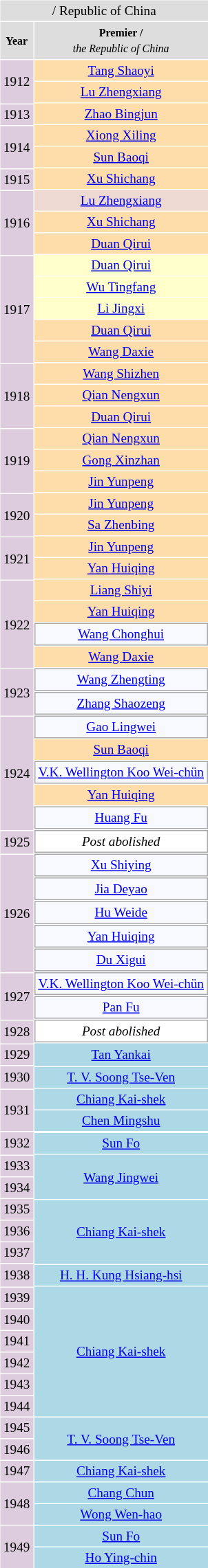<table border=0 cellpadding=3 cellspacing=1 style="text-align: center; font-size: 80%; line-height: 14px;">
<tr>
<td bgcolor=#DDDDDD colspan=2>/ Republic of China</td>
</tr>
<tr>
<td bgcolor=#DDDDDD><small><strong>Year</strong></small></td>
<td bgcolor=#DDDDDD><small><strong>Premier /</strong></small><br><small><em>the Republic of China</em></small><br></td>
</tr>
<tr>
<td bgcolor=#DDCCDD rowspan=3>1912</td>
<td bgcolor=#FFDDAA><a href='#'>Tang Shaoyi</a></td>
</tr>
<tr>
<td bgcolor=#FFDDAA><a href='#'>Lu Zhengxiang</a></td>
</tr>
<tr>
<td bgcolor=#FFDDAA rowspan=2><a href='#'>Zhao Bingjun</a></td>
</tr>
<tr>
<td bgcolor=#DDCCDD rowspan=2>1913</td>
</tr>
<tr>
<td bgcolor=#FFDDAA rowspan=2><a href='#'>Xiong Xiling</a></td>
</tr>
<tr>
<td bgcolor=#DDCCDD rowspan=3>1914</td>
</tr>
<tr>
<td bgcolor=#FFDDAA><a href='#'>Sun Baoqi</a></td>
</tr>
<tr>
<td bgcolor=#FFDDAA rowspan=2><a href='#'>Xu Shichang</a></td>
</tr>
<tr>
<td bgcolor=#DDCCDD rowspan=2>1915</td>
</tr>
<tr>
<td bgcolor=#EED8D2 rowspan=2><a href='#'>Lu Zhengxiang</a> </td>
</tr>
<tr>
<td bgcolor=#DDCCDD rowspan=4>1916</td>
</tr>
<tr>
<td bgcolor=#FFDDAA><a href='#'>Xu Shichang</a></td>
</tr>
<tr>
<td bgcolor=#FFDDAA><a href='#'>Duan Qirui</a></td>
</tr>
<tr>
<td bgcolor=#FFFFCC rowspan=2><a href='#'>Duan Qirui</a></td>
</tr>
<tr>
<td bgcolor=#DDCCDD rowspan=6>1917</td>
</tr>
<tr>
<td bgcolor=#FFFFCC><a href='#'>Wu Tingfang</a> </td>
</tr>
<tr>
<td bgcolor=#FFFFCC><a href='#'>Li Jingxi</a></td>
</tr>
<tr>
<td bgcolor=#FFDDAA><a href='#'>Duan Qirui</a></td>
</tr>
<tr>
<td bgcolor=#FFDDAA><a href='#'>Wang Daxie</a> </td>
</tr>
<tr>
<td bgcolor=#FFDDAA rowspan=2><a href='#'>Wang Shizhen</a> </td>
</tr>
<tr>
<td bgcolor=#DDCCDD rowspan=4>1918</td>
</tr>
<tr>
<td bgcolor=#FFDDAA><a href='#'>Qian Nengxun</a> </td>
</tr>
<tr>
<td bgcolor=#FFDDAA><a href='#'>Duan Qirui</a></td>
</tr>
<tr>
<td bgcolor=#FFDDAA rowspan=2><a href='#'>Qian Nengxun</a> </td>
</tr>
<tr>
<td bgcolor=#DDCCDD rowspan=4>1919</td>
</tr>
<tr>
<td bgcolor=#FFDDAA><a href='#'>Gong Xinzhan</a> </td>
</tr>
<tr>
<td bgcolor=#FFDDAA><a href='#'>Jin Yunpeng</a> </td>
</tr>
<tr>
<td bgcolor=#FFDDAA rowspan=2><a href='#'>Jin Yunpeng</a></td>
</tr>
<tr>
<td bgcolor=#DDCCDD rowspan=3>1920</td>
</tr>
<tr>
<td bgcolor=#FFDDAA><a href='#'>Sa Zhenbing</a></td>
</tr>
<tr>
<td bgcolor=#FFDDAA rowspan=2><a href='#'>Jin Yunpeng</a></td>
</tr>
<tr>
<td bgcolor=#DDCCDD rowspan=3>1921</td>
</tr>
<tr>
<td bgcolor=#FFDDAA><a href='#'>Yan Huiqing</a> </td>
</tr>
<tr>
<td bgcolor=#FFDDAA rowspan=2><a href='#'>Liang Shiyi</a></td>
</tr>
<tr>
<td bgcolor=#DDCCDD rowspan=5>1922</td>
</tr>
<tr>
<td bgcolor=#FFDDAA><a href='#'>Yan Huiqing</a> </td>
</tr>
<tr>
<td bgcolor=#F8F8FF style="border: 1px solid darkgray;"><a href='#'>Wang Chonghui</a> </td>
</tr>
<tr>
<td bgcolor=#FFDDAA><a href='#'>Wang Daxie</a> </td>
</tr>
<tr>
<td bgcolor=#F8F8FF style="border: 1px solid darkgray;" rowspan=2><a href='#'>Wang Zhengting</a> </td>
</tr>
<tr>
<td bgcolor=#DDCCDD rowspan=3>1923</td>
</tr>
<tr>
<td bgcolor=#F8F8FF style="border: 1px solid darkgray;"><a href='#'>Zhang Shaozeng</a></td>
</tr>
<tr>
<td bgcolor=#F8F8FF style="border: 1px solid darkgray;" rowspan=2><a href='#'>Gao Lingwei</a></td>
</tr>
<tr>
<td bgcolor=#DDCCDD rowspan=6>1924</td>
</tr>
<tr>
<td bgcolor=FFDDAA><a href='#'>Sun Baoqi</a></td>
</tr>
<tr>
<td bgcolor=#F8F8FF style="border: 1px solid darkgray;"><a href='#'>V.K. Wellington Koo Wei-chün</a> </td>
</tr>
<tr>
<td bgcolor=FFDDAA><a href='#'>Yan Huiqing</a></td>
</tr>
<tr>
<td bgcolor=#F8F8FF style="border: 1px solid darkgray;"><a href='#'>Huang Fu</a></td>
</tr>
<tr>
<td bgcolor=#FFFFFF style="border: 1px solid darkgray;" rowspan=2><em>Post abolished</em></td>
</tr>
<tr>
<td bgcolor=#DDCCDD rowspan=2>1925</td>
</tr>
<tr>
<td bgcolor=#F8F8FF style="border: 1px solid darkgray;" rowspan=2><a href='#'>Xu Shiying</a></td>
</tr>
<tr>
<td bgcolor=#DDCCDD rowspan=6>1926</td>
</tr>
<tr>
<td bgcolor=#F8F8FF style="border: 1px solid darkgray;"><a href='#'>Jia Deyao</a> </td>
</tr>
<tr>
<td bgcolor=#F8F8FF style="border: 1px solid darkgray;"><a href='#'>Hu Weide</a> </td>
</tr>
<tr>
<td bgcolor=#F8F8FF style="border: 1px solid darkgray;"><a href='#'>Yan Huiqing</a></td>
</tr>
<tr>
<td bgcolor=#F8F8FF style="border: 1px solid darkgray;"><a href='#'>Du Xigui</a> </td>
</tr>
<tr>
<td bgcolor=#F8F8FF style="border: 1px solid darkgray;" rowspan=2><a href='#'>V.K. Wellington Koo Wei-chün</a> </td>
</tr>
<tr>
<td bgcolor=#DDCCDD rowspan=3>1927</td>
</tr>
<tr>
<td bgcolor=#F8F8FF style="border: 1px solid darkgray;"><a href='#'>Pan Fu</a> </td>
</tr>
<tr>
<td bgcolor=#FFFFFF style="border: 1px solid darkgray;" rowspan=2><em>Post abolished</em></td>
</tr>
<tr>
<td bgcolor=#DDCCDD rowspan=2>1928</td>
</tr>
<tr>
<td bgcolor=#ADD8E6 rowspan=3><a href='#'>Tan Yankai</a></td>
</tr>
<tr>
<td bgcolor=#DDCCDD>1929</td>
</tr>
<tr>
<td bgcolor=#DDCCDD rowspan=3>1930</td>
</tr>
<tr>
<td bgcolor=#ADD8E6><a href='#'>T. V. Soong Tse-Ven</a></td>
</tr>
<tr>
<td bgcolor=#ADD8E6 rowspan=2><a href='#'>Chiang Kai-shek</a></td>
</tr>
<tr>
<td bgcolor=#DDCCDD rowspan=2>1931</td>
</tr>
<tr>
<td bgcolor=#ADD8E6><a href='#'>Chen Mingshu</a></td>
</tr>
<tr>
<td bgcolor=#DDCCDD rowspan=3>1932</td>
</tr>
<tr>
<td bgcolor=#ADD8E6><a href='#'>Sun Fo</a></td>
</tr>
<tr>
<td bgcolor=#ADD8E6 rowspan=4><a href='#'>Wang Jingwei</a></td>
</tr>
<tr>
<td bgcolor=#DDCCDD>1933</td>
</tr>
<tr>
<td bgcolor=#DDCCDD>1934</td>
</tr>
<tr>
<td bgcolor=#DDCCDD rowspan=2>1935</td>
</tr>
<tr>
<td bgcolor=#ADD8E6 rowspan=4><a href='#'>Chiang Kai-shek</a></td>
</tr>
<tr>
<td bgcolor=#DDCCDD>1936</td>
</tr>
<tr>
<td bgcolor=#DDCCDD>1937</td>
</tr>
<tr>
<td bgcolor=#DDCCDD rowspan=3>1938</td>
</tr>
<tr>
<td bgcolor=#ADD8E6><a href='#'>H. H. Kung Hsiang-hsi</a></td>
</tr>
<tr>
<td bgcolor=#ADD8E6 rowspan=7><a href='#'>Chiang Kai-shek</a></td>
</tr>
<tr>
<td bgcolor=#DDCCDD>1939</td>
</tr>
<tr>
<td bgcolor=#DDCCDD>1940</td>
</tr>
<tr>
<td bgcolor=#DDCCDD>1941</td>
</tr>
<tr>
<td bgcolor=#DDCCDD>1942</td>
</tr>
<tr>
<td bgcolor=#DDCCDD>1943</td>
</tr>
<tr>
<td bgcolor=#DDCCDD>1944</td>
</tr>
<tr>
<td bgcolor=#DDCCDD>1945</td>
<td bgcolor=#ADD8E6 rowspan=2><a href='#'>T. V. Soong Tse-Ven</a></td>
</tr>
<tr>
<td bgcolor=#DDCCDD>1946</td>
</tr>
<tr>
<td bgcolor=#DDCCDD>1947</td>
<td bgcolor=#ADD8E6><a href='#'>Chiang Kai-shek</a></td>
</tr>
<tr>
<td bgcolor=#DDCCDD rowspan=2>1948</td>
<td bgcolor=#ADD8E6><a href='#'>Chang Chun</a></td>
</tr>
<tr>
<td bgcolor=#ADD8E6><a href='#'>Wong Wen-hao</a></td>
</tr>
<tr>
<td bgcolor=#DDCCDD rowspan=2>1949</td>
<td bgcolor=#ADD8E6><a href='#'>Sun Fo</a></td>
</tr>
<tr>
<td bgcolor=#ADD8E6><a href='#'>Ho Ying-chin</a></td>
</tr>
</table>
